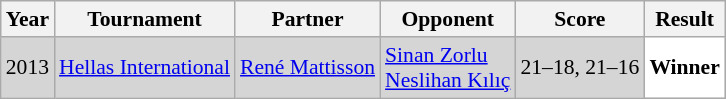<table class="sortable wikitable" style="font-size: 90%;">
<tr>
<th>Year</th>
<th>Tournament</th>
<th>Partner</th>
<th>Opponent</th>
<th>Score</th>
<th>Result</th>
</tr>
<tr style="background:#D5D5D5">
<td align="center">2013</td>
<td align="left"><a href='#'>Hellas International</a></td>
<td align="left"> <a href='#'>René Mattisson</a></td>
<td align="left"> <a href='#'>Sinan Zorlu</a><br> <a href='#'>Neslihan Kılıç</a></td>
<td align="left">21–18, 21–16</td>
<td style="text-align:left; background:white"> <strong>Winner</strong></td>
</tr>
</table>
